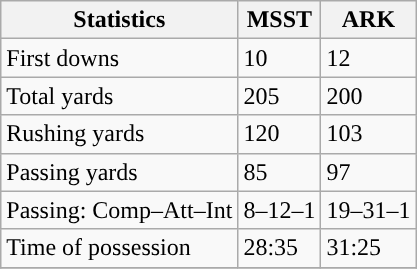<table class="wikitable" style="float: left;">
<tr>
<th>Statistics</th>
<th>MSST</th>
<th>ARK</th>
</tr>
<tr>
<td>First downs</td>
<td>10</td>
<td>12</td>
</tr>
<tr>
<td>Total yards</td>
<td>205</td>
<td>200</td>
</tr>
<tr>
<td>Rushing yards</td>
<td>120</td>
<td>103</td>
</tr>
<tr>
<td>Passing yards</td>
<td>85</td>
<td>97</td>
</tr>
<tr>
<td>Passing: Comp–Att–Int</td>
<td>8–12–1</td>
<td>19–31–1</td>
</tr>
<tr>
<td>Time of possession</td>
<td>28:35</td>
<td>31:25</td>
</tr>
<tr>
</tr>
</table>
